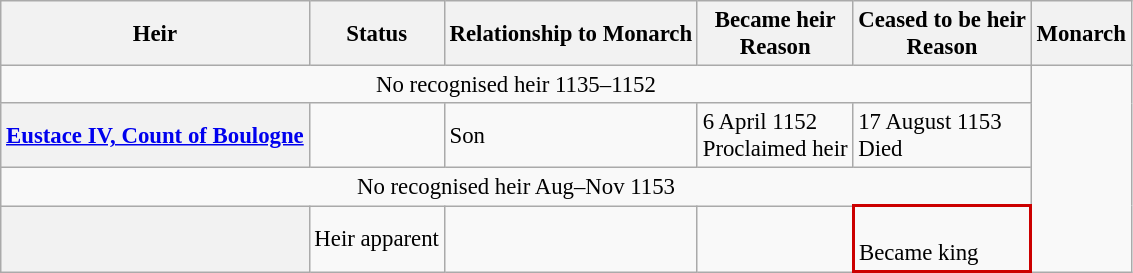<table class="wikitable" style="font-size:95%">
<tr>
<th>Heir</th>
<th>Status</th>
<th>Relationship to Monarch</th>
<th>Became heir<br>Reason</th>
<th>Ceased to be heir<br>Reason</th>
<th>Monarch</th>
</tr>
<tr>
<td colspan=5 style="text-align:center">No recognised heir 1135–1152</td>
<td rowspan=4></td>
</tr>
<tr>
<th><a href='#'>Eustace IV, Count of Boulogne</a></th>
<td></td>
<td>Son</td>
<td>6 April 1152<br>Proclaimed heir</td>
<td>17 August 1153<br>Died</td>
</tr>
<tr>
<td colspan=5 style="text-align:center">No recognised heir Aug–Nov 1153</td>
</tr>
<tr>
<th></th>
<td>Heir apparent</td>
<td></td>
<td><br></td>
<td style="border-width:2px; border-color:#CC0000"><br>Became king</td>
</tr>
</table>
